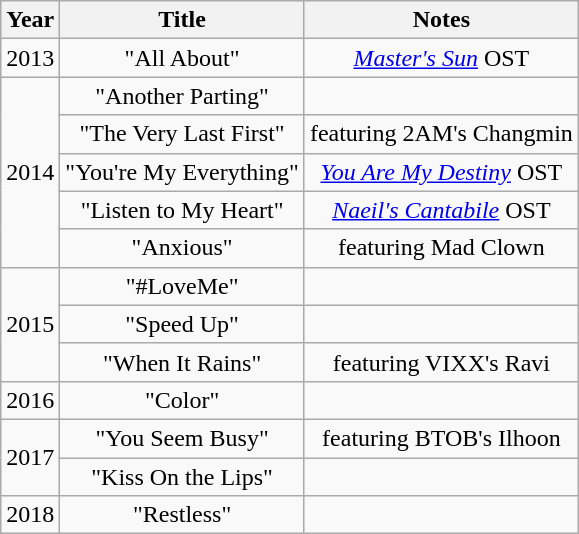<table class="wikitable" style="text-align:center;">
<tr>
<th>Year</th>
<th>Title</th>
<th>Notes</th>
</tr>
<tr>
<td>2013</td>
<td>"All About"</td>
<td><em><a href='#'>Master's Sun</a></em> OST</td>
</tr>
<tr>
<td rowspan=5>2014</td>
<td>"Another Parting"</td>
<td></td>
</tr>
<tr>
<td>"The Very Last First"</td>
<td>featuring 2AM's Changmin</td>
</tr>
<tr>
<td>"You're My Everything"</td>
<td><em><a href='#'>You Are My Destiny</a></em> OST</td>
</tr>
<tr>
<td>"Listen to My Heart"</td>
<td><em><a href='#'>Naeil's Cantabile</a></em> OST</td>
</tr>
<tr>
<td>"Anxious"</td>
<td>featuring Mad Clown</td>
</tr>
<tr>
<td rowspan="3">2015</td>
<td>"#LoveMe"</td>
<td></td>
</tr>
<tr>
<td>"Speed Up"</td>
<td></td>
</tr>
<tr>
<td>"When It Rains"</td>
<td>featuring VIXX's Ravi</td>
</tr>
<tr>
<td>2016</td>
<td>"Color"</td>
<td></td>
</tr>
<tr>
<td rowspan=2>2017</td>
<td>"You Seem Busy"</td>
<td>featuring BTOB's Ilhoon</td>
</tr>
<tr>
<td>"Kiss On the Lips"</td>
<td></td>
</tr>
<tr>
<td>2018</td>
<td>"Restless"</td>
<td></td>
</tr>
</table>
